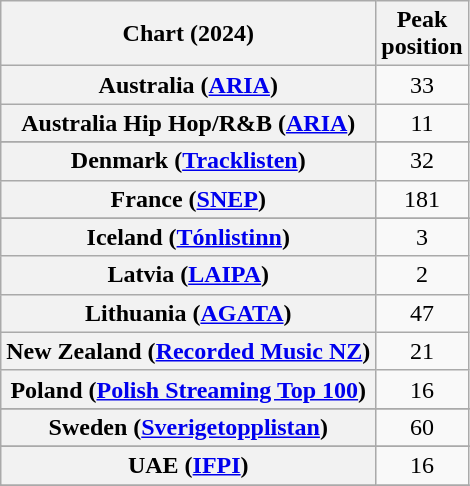<table class="wikitable sortable plainrowheaders" style="text-align:center">
<tr>
<th scope="col">Chart (2024)</th>
<th scope="col">Peak<br>position</th>
</tr>
<tr>
<th scope="row">Australia (<a href='#'>ARIA</a>)</th>
<td>33</td>
</tr>
<tr>
<th scope="row">Australia Hip Hop/R&B (<a href='#'>ARIA</a>)</th>
<td>11</td>
</tr>
<tr>
</tr>
<tr>
</tr>
<tr>
<th scope="row">Denmark (<a href='#'>Tracklisten</a>)</th>
<td>32</td>
</tr>
<tr>
<th scope="row">France (<a href='#'>SNEP</a>)</th>
<td>181</td>
</tr>
<tr>
</tr>
<tr>
</tr>
<tr>
<th scope="row">Iceland (<a href='#'>Tónlistinn</a>)</th>
<td>3</td>
</tr>
<tr>
<th scope="row">Latvia (<a href='#'>LAIPA</a>)</th>
<td>2</td>
</tr>
<tr>
<th scope="row">Lithuania (<a href='#'>AGATA</a>)</th>
<td>47</td>
</tr>
<tr>
<th scope="row">New Zealand (<a href='#'>Recorded Music NZ</a>)</th>
<td>21</td>
</tr>
<tr>
<th scope="row">Poland (<a href='#'>Polish Streaming Top 100</a>)</th>
<td>16</td>
</tr>
<tr>
</tr>
<tr>
<th scope="row">Sweden (<a href='#'>Sverigetopplistan</a>)</th>
<td>60</td>
</tr>
<tr>
</tr>
<tr>
<th scope="row">UAE (<a href='#'>IFPI</a>)</th>
<td>16</td>
</tr>
<tr>
</tr>
<tr>
</tr>
<tr>
</tr>
<tr>
</tr>
<tr>
</tr>
</table>
